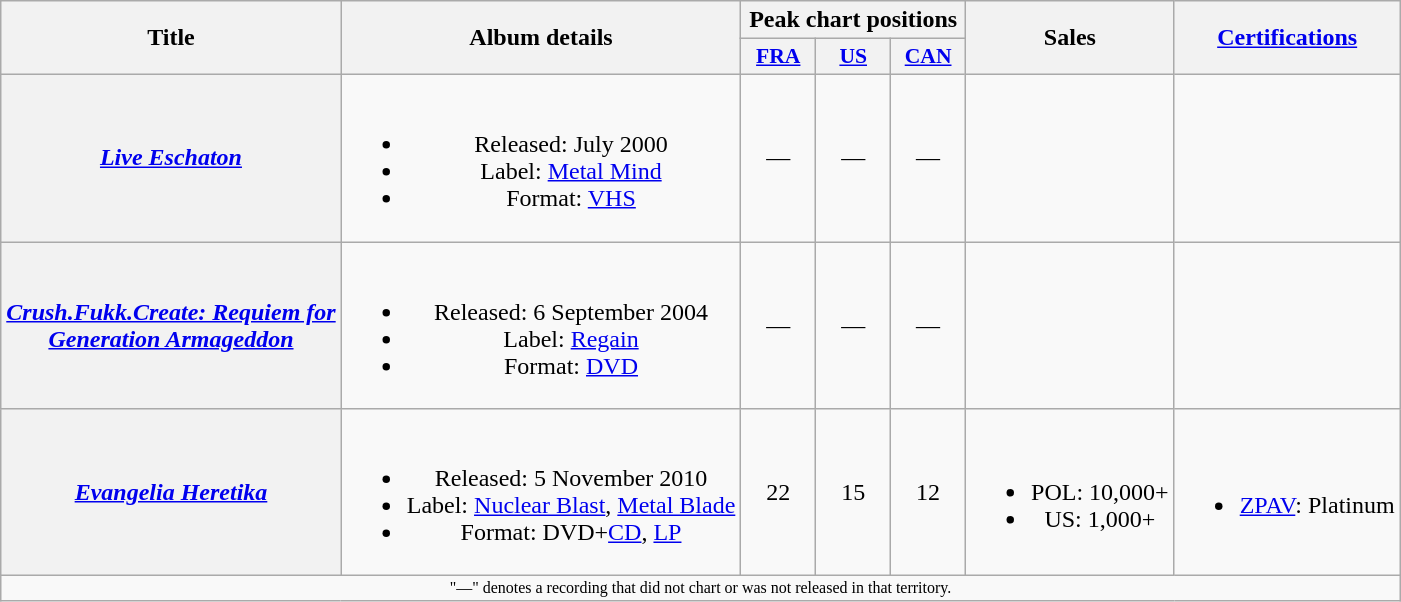<table class="wikitable plainrowheaders" style="text-align:center;">
<tr>
<th scope="col" rowspan="2">Title</th>
<th scope="col" rowspan="2">Album details</th>
<th scope="col" colspan="3">Peak chart positions</th>
<th scope="col" rowspan="2">Sales</th>
<th scope="col" rowspan="2"><a href='#'>Certifications</a></th>
</tr>
<tr>
<th scope="col" style="width:3em;font-size:90%;"><a href='#'>FRA</a><br></th>
<th scope="col" style="width:3em;font-size:90%;"><a href='#'>US</a><br></th>
<th scope="col" style="width:3em;font-size:90%;"><a href='#'>CAN</a><br></th>
</tr>
<tr>
<th scope="row"><em><a href='#'>Live Eschaton</a></em></th>
<td><br><ul><li>Released: July 2000</li><li>Label: <a href='#'>Metal Mind</a></li><li>Format: <a href='#'>VHS</a></li></ul></td>
<td>—</td>
<td>—</td>
<td>—</td>
<td></td>
<td></td>
</tr>
<tr>
<th scope="row"><em><a href='#'>Crush.Fukk.Create: Requiem for<br>Generation Armageddon</a></em></th>
<td><br><ul><li>Released: 6 September 2004</li><li>Label: <a href='#'>Regain</a></li><li>Format: <a href='#'>DVD</a></li></ul></td>
<td>—</td>
<td>—</td>
<td>—</td>
<td></td>
<td></td>
</tr>
<tr>
<th scope="row"><em><a href='#'>Evangelia Heretika</a></em></th>
<td><br><ul><li>Released: 5 November 2010</li><li>Label: <a href='#'>Nuclear Blast</a>, <a href='#'>Metal Blade</a></li><li>Format: DVD+<a href='#'>CD</a>, <a href='#'>LP</a></li></ul></td>
<td>22</td>
<td>15</td>
<td>12</td>
<td><br><ul><li>POL: 10,000+</li><li>US: 1,000+</li></ul></td>
<td><br><ul><li><a href='#'>ZPAV</a>: Platinum</li></ul></td>
</tr>
<tr>
<td colspan="14" style="text-align:center; font-size:8pt;">"—" denotes a recording that did not chart or was not released in that territory.</td>
</tr>
</table>
